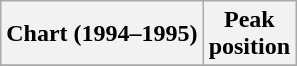<table class="wikitable">
<tr>
<th>Chart (1994–1995)</th>
<th>Peak<br>position</th>
</tr>
<tr>
</tr>
</table>
